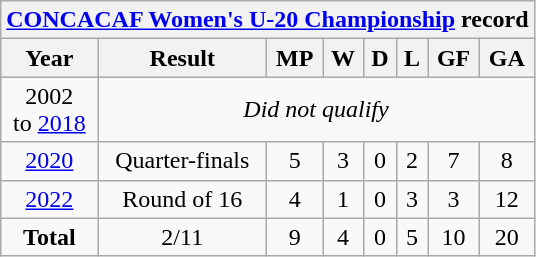<table class="wikitable" style="text-align: center;">
<tr>
<th colspan=20><a href='#'>CONCACAF Women's U-20 Championship</a> record</th>
</tr>
<tr>
<th>Year</th>
<th>Result</th>
<th>MP</th>
<th>W</th>
<th>D</th>
<th>L</th>
<th>GF</th>
<th>GA</th>
</tr>
<tr>
<td> 2002<br>to  <a href='#'>2018</a></td>
<td colspan=9><em>Did not qualify</em></td>
</tr>
<tr>
<td> <a href='#'>2020</a></td>
<td>Quarter-finals</td>
<td>5</td>
<td>3</td>
<td>0</td>
<td>2</td>
<td>7</td>
<td>8</td>
</tr>
<tr>
<td> <a href='#'>2022</a></td>
<td>Round of 16</td>
<td>4</td>
<td>1</td>
<td>0</td>
<td>3</td>
<td>3</td>
<td>12</td>
</tr>
<tr>
<td><strong>Total</strong></td>
<td>2/11</td>
<td>9</td>
<td>4</td>
<td>0</td>
<td>5</td>
<td>10</td>
<td>20</td>
</tr>
</table>
